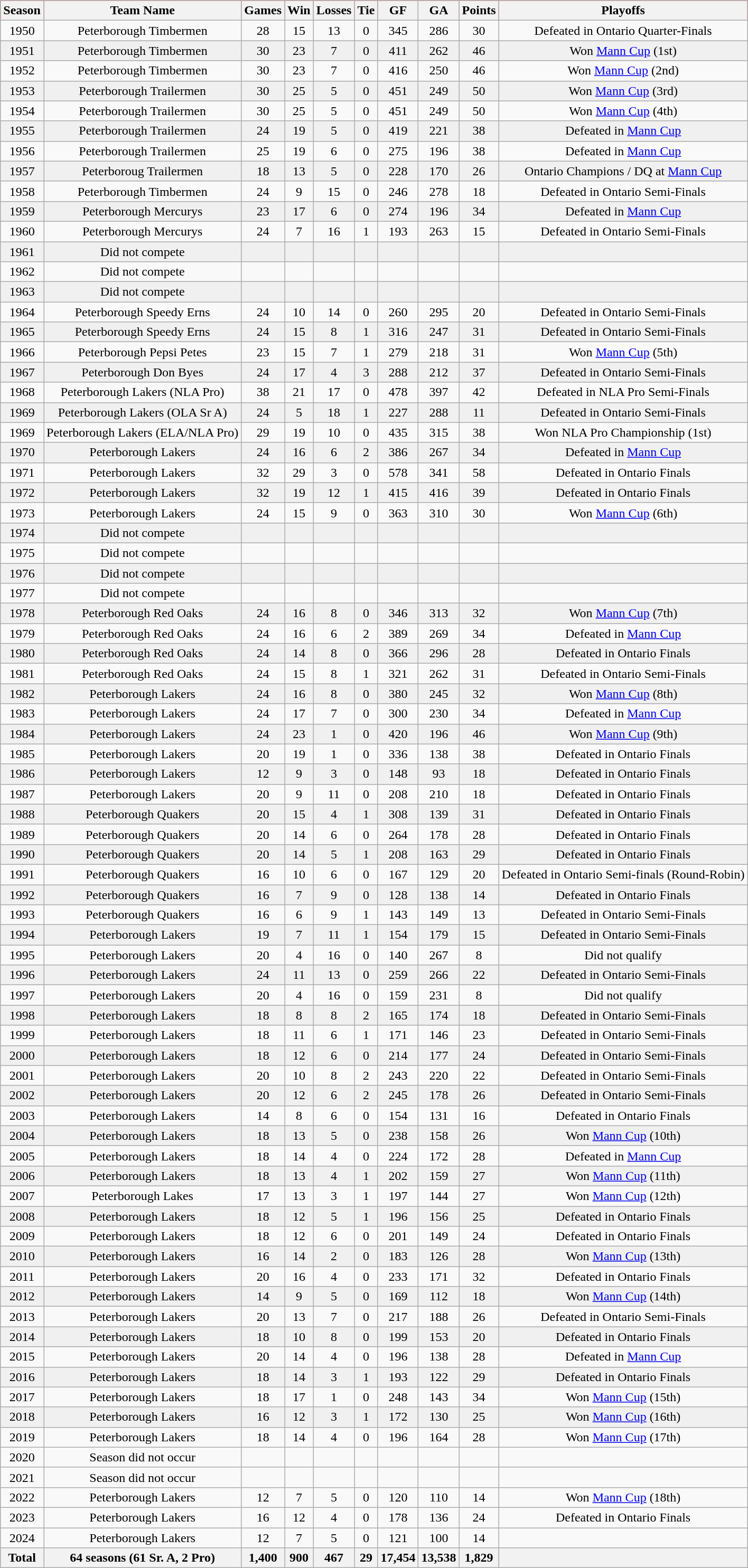<table class="wikitable">
<tr align="center" bgcolor="red">
<th>Season</th>
<th>Team Name</th>
<th>Games</th>
<th>Win</th>
<th>Losses</th>
<th>Tie</th>
<th>GF</th>
<th>GA</th>
<th>Points</th>
<th>Playoffs</th>
</tr>
<tr align="center">
<td>1950</td>
<td>Peterborough Timbermen</td>
<td>28</td>
<td>15</td>
<td>13</td>
<td>0</td>
<td>345</td>
<td>286</td>
<td>30</td>
<td>Defeated in Ontario Quarter-Finals</td>
</tr>
<tr align="center" bgcolor="#f0f0f0">
<td>1951</td>
<td>Peterborough Timbermen</td>
<td>30</td>
<td>23</td>
<td>7</td>
<td>0</td>
<td>411</td>
<td>262</td>
<td>46</td>
<td>Won <a href='#'>Mann Cup</a> (1st)</td>
</tr>
<tr align="center">
<td>1952</td>
<td>Peterborough Timbermen</td>
<td>30</td>
<td>23</td>
<td>7</td>
<td>0</td>
<td>416</td>
<td>250</td>
<td>46</td>
<td>Won <a href='#'>Mann Cup</a> (2nd)</td>
</tr>
<tr align="center" bgcolor="#f0f0f0">
<td>1953</td>
<td>Peterborough Trailermen</td>
<td>30</td>
<td>25</td>
<td>5</td>
<td>0</td>
<td>451</td>
<td>249</td>
<td>50</td>
<td>Won <a href='#'>Mann Cup</a> (3rd)</td>
</tr>
<tr align="center">
<td>1954</td>
<td>Peterborough Trailermen</td>
<td>30</td>
<td>25</td>
<td>5</td>
<td>0</td>
<td>451</td>
<td>249</td>
<td>50</td>
<td>Won <a href='#'>Mann Cup</a> (4th)</td>
</tr>
<tr align="center" bgcolor="#f0f0f0">
<td>1955</td>
<td>Peterborough Trailermen</td>
<td>24</td>
<td>19</td>
<td>5</td>
<td>0</td>
<td>419</td>
<td>221</td>
<td>38</td>
<td>Defeated in <a href='#'>Mann Cup</a></td>
</tr>
<tr align="center">
<td>1956</td>
<td>Peterborough Trailermen</td>
<td>25</td>
<td>19</td>
<td>6</td>
<td>0</td>
<td>275</td>
<td>196</td>
<td>38</td>
<td>Defeated in <a href='#'>Mann Cup</a></td>
</tr>
<tr align="center" bgcolor="#f0f0f0">
<td>1957</td>
<td>Peterboroug Trailermen</td>
<td>18</td>
<td>13</td>
<td>5</td>
<td>0</td>
<td>228</td>
<td>170</td>
<td>26</td>
<td>Ontario Champions / DQ at <a href='#'>Mann Cup</a></td>
</tr>
<tr align="center">
<td>1958</td>
<td>Peterborough Timbermen</td>
<td>24</td>
<td>9</td>
<td>15</td>
<td>0</td>
<td>246</td>
<td>278</td>
<td>18</td>
<td>Defeated in Ontario Semi-Finals</td>
</tr>
<tr align="center" bgcolor="#f0f0f0">
<td>1959</td>
<td>Peterborough Mercurys</td>
<td>23</td>
<td>17</td>
<td>6</td>
<td>0</td>
<td>274</td>
<td>196</td>
<td>34</td>
<td>Defeated in <a href='#'>Mann Cup</a></td>
</tr>
<tr align="center">
<td>1960</td>
<td>Peterborough Mercurys</td>
<td>24</td>
<td>7</td>
<td>16</td>
<td>1</td>
<td>193</td>
<td>263</td>
<td>15</td>
<td>Defeated in Ontario Semi-Finals</td>
</tr>
<tr align="center" bgcolor="#f0f0f0">
<td>1961</td>
<td>Did not compete</td>
<td></td>
<td></td>
<td></td>
<td></td>
<td></td>
<td></td>
<td></td>
<td></td>
</tr>
<tr align="center">
<td>1962</td>
<td>Did not compete</td>
<td></td>
<td></td>
<td></td>
<td></td>
<td></td>
<td></td>
<td></td>
<td></td>
</tr>
<tr align="center" bgcolor="#f0f0f0">
<td>1963</td>
<td>Did not compete</td>
<td></td>
<td></td>
<td></td>
<td></td>
<td></td>
<td></td>
<td></td>
<td></td>
</tr>
<tr align="center">
<td>1964</td>
<td>Peterborough Speedy Erns</td>
<td>24</td>
<td>10</td>
<td>14</td>
<td>0</td>
<td>260</td>
<td>295</td>
<td>20</td>
<td>Defeated in Ontario Semi-Finals</td>
</tr>
<tr align="center" bgcolor="#f0f0f0">
<td>1965</td>
<td>Peterborough Speedy Erns</td>
<td>24</td>
<td>15</td>
<td>8</td>
<td>1</td>
<td>316</td>
<td>247</td>
<td>31</td>
<td>Defeated in Ontario Semi-Finals</td>
</tr>
<tr align="center">
<td>1966</td>
<td>Peterborough Pepsi Petes</td>
<td>23</td>
<td>15</td>
<td>7</td>
<td>1</td>
<td>279</td>
<td>218</td>
<td>31</td>
<td>Won <a href='#'>Mann Cup</a> (5th)</td>
</tr>
<tr align="center" bgcolor="#f0f0f0">
<td>1967</td>
<td>Peterborough Don Byes</td>
<td>24</td>
<td>17</td>
<td>4</td>
<td>3</td>
<td>288</td>
<td>212</td>
<td>37</td>
<td>Defeated in Ontario Semi-Finals</td>
</tr>
<tr align="center">
<td>1968</td>
<td>Peterborough Lakers (NLA Pro)</td>
<td>38</td>
<td>21</td>
<td>17</td>
<td>0</td>
<td>478</td>
<td>397</td>
<td>42</td>
<td>Defeated in NLA Pro Semi-Finals</td>
</tr>
<tr align="center" bgcolor="#f0f0f0">
<td>1969</td>
<td>Peterborough Lakers (OLA Sr A)</td>
<td>24</td>
<td>5</td>
<td>18</td>
<td>1</td>
<td>227</td>
<td>288</td>
<td>11</td>
<td>Defeated in Ontario Semi-Finals</td>
</tr>
<tr align="center">
<td>1969</td>
<td>Peterborough Lakers (ELA/NLA Pro)</td>
<td>29</td>
<td>19</td>
<td>10</td>
<td>0</td>
<td>435</td>
<td>315</td>
<td>38</td>
<td>Won NLA Pro Championship (1st)</td>
</tr>
<tr align="center" bgcolor="#f0f0f0">
<td>1970</td>
<td>Peterborough Lakers</td>
<td>24</td>
<td>16</td>
<td>6</td>
<td>2</td>
<td>386</td>
<td>267</td>
<td>34</td>
<td>Defeated in <a href='#'>Mann Cup</a></td>
</tr>
<tr align="center">
<td>1971</td>
<td>Peterborough Lakers</td>
<td>32</td>
<td>29</td>
<td>3</td>
<td>0</td>
<td>578</td>
<td>341</td>
<td>58</td>
<td>Defeated in Ontario Finals</td>
</tr>
<tr align="center" bgcolor="#f0f0f0">
<td>1972</td>
<td>Peterborough Lakers</td>
<td>32</td>
<td>19</td>
<td>12</td>
<td>1</td>
<td>415</td>
<td>416</td>
<td>39</td>
<td>Defeated in Ontario Finals</td>
</tr>
<tr align="center">
<td>1973</td>
<td>Peterborough Lakers</td>
<td>24</td>
<td>15</td>
<td>9</td>
<td>0</td>
<td>363</td>
<td>310</td>
<td>30</td>
<td>Won <a href='#'>Mann Cup</a> (6th)</td>
</tr>
<tr align="center" bgcolor="#f0f0f0">
<td>1974</td>
<td>Did not compete</td>
<td></td>
<td></td>
<td></td>
<td></td>
<td></td>
<td></td>
<td></td>
<td></td>
</tr>
<tr align="center">
<td>1975</td>
<td>Did not compete</td>
<td></td>
<td></td>
<td></td>
<td></td>
<td></td>
<td></td>
<td></td>
<td></td>
</tr>
<tr align="center" bgcolor="#f0f0f0">
<td>1976</td>
<td>Did not compete</td>
<td></td>
<td></td>
<td></td>
<td></td>
<td></td>
<td></td>
<td></td>
<td></td>
</tr>
<tr align="center">
<td>1977</td>
<td>Did not compete</td>
<td></td>
<td></td>
<td></td>
<td></td>
<td></td>
<td></td>
<td></td>
<td></td>
</tr>
<tr align="center" bgcolor="#f0f0f0">
<td>1978</td>
<td>Peterborough Red Oaks</td>
<td>24</td>
<td>16</td>
<td>8</td>
<td>0</td>
<td>346</td>
<td>313</td>
<td>32</td>
<td>Won <a href='#'>Mann Cup</a> (7th)</td>
</tr>
<tr align="center">
<td>1979</td>
<td>Peterborough Red Oaks</td>
<td>24</td>
<td>16</td>
<td>6</td>
<td>2</td>
<td>389</td>
<td>269</td>
<td>34</td>
<td>Defeated in <a href='#'>Mann Cup</a></td>
</tr>
<tr align="center" bgcolor="#f0f0f0">
<td>1980</td>
<td>Peterborough Red Oaks</td>
<td>24</td>
<td>14</td>
<td>8</td>
<td>0</td>
<td>366</td>
<td>296</td>
<td>28</td>
<td>Defeated in Ontario Finals</td>
</tr>
<tr align="center">
<td>1981</td>
<td>Peterborough Red Oaks</td>
<td>24</td>
<td>15</td>
<td>8</td>
<td>1</td>
<td>321</td>
<td>262</td>
<td>31</td>
<td>Defeated in Ontario Semi-Finals</td>
</tr>
<tr align="center" bgcolor="#f0f0f0">
<td>1982</td>
<td>Peterborough Lakers</td>
<td>24</td>
<td>16</td>
<td>8</td>
<td>0</td>
<td>380</td>
<td>245</td>
<td>32</td>
<td>Won <a href='#'>Mann Cup</a> (8th)</td>
</tr>
<tr align="center">
<td>1983</td>
<td>Peterborough Lakers</td>
<td>24</td>
<td>17</td>
<td>7</td>
<td>0</td>
<td>300</td>
<td>230</td>
<td>34</td>
<td>Defeated in <a href='#'>Mann Cup</a></td>
</tr>
<tr align="center" bgcolor="#f0f0f0">
<td>1984</td>
<td>Peterborough Lakers</td>
<td>24</td>
<td>23</td>
<td>1</td>
<td>0</td>
<td>420</td>
<td>196</td>
<td>46</td>
<td>Won <a href='#'>Mann Cup</a> (9th)</td>
</tr>
<tr align="center">
<td>1985</td>
<td>Peterborough Lakers</td>
<td>20</td>
<td>19</td>
<td>1</td>
<td>0</td>
<td>336</td>
<td>138</td>
<td>38</td>
<td>Defeated in Ontario Finals</td>
</tr>
<tr align="center" bgcolor="#f0f0f0">
<td>1986</td>
<td>Peterborough Lakers</td>
<td>12</td>
<td>9</td>
<td>3</td>
<td>0</td>
<td>148</td>
<td>93</td>
<td>18</td>
<td>Defeated in Ontario Finals</td>
</tr>
<tr align="center">
<td>1987</td>
<td>Peterborough Lakers</td>
<td>20</td>
<td>9</td>
<td>11</td>
<td>0</td>
<td>208</td>
<td>210</td>
<td>18</td>
<td>Defeated in Ontario Finals</td>
</tr>
<tr align="center" bgcolor="#f0f0f0">
<td>1988</td>
<td>Peterborough Quakers</td>
<td>20</td>
<td>15</td>
<td>4</td>
<td>1</td>
<td>308</td>
<td>139</td>
<td>31</td>
<td>Defeated in Ontario Finals</td>
</tr>
<tr align="center">
<td>1989</td>
<td>Peterborough Quakers</td>
<td>20</td>
<td>14</td>
<td>6</td>
<td>0</td>
<td>264</td>
<td>178</td>
<td>28</td>
<td>Defeated in Ontario Finals</td>
</tr>
<tr align="center" bgcolor="#f0f0f0">
<td>1990</td>
<td>Peterborough Quakers</td>
<td>20</td>
<td>14</td>
<td>5</td>
<td>1</td>
<td>208</td>
<td>163</td>
<td>29</td>
<td>Defeated in Ontario Finals</td>
</tr>
<tr align="center">
<td>1991</td>
<td>Peterborough Quakers</td>
<td>16</td>
<td>10</td>
<td>6</td>
<td>0</td>
<td>167</td>
<td>129</td>
<td>20</td>
<td>Defeated in Ontario Semi-finals (Round-Robin)</td>
</tr>
<tr align="center" bgcolor="#f0f0f0">
<td>1992</td>
<td>Peterborough Quakers</td>
<td>16</td>
<td>7</td>
<td>9</td>
<td>0</td>
<td>128</td>
<td>138</td>
<td>14</td>
<td>Defeated in Ontario Finals</td>
</tr>
<tr align="center">
<td>1993</td>
<td>Peterborough Quakers</td>
<td>16</td>
<td>6</td>
<td>9</td>
<td>1</td>
<td>143</td>
<td>149</td>
<td>13</td>
<td>Defeated in Ontario Semi-Finals</td>
</tr>
<tr align="center" bgcolor="#f0f0f0">
<td>1994</td>
<td>Peterborough Lakers</td>
<td>19</td>
<td>7</td>
<td>11</td>
<td>1</td>
<td>154</td>
<td>179</td>
<td>15</td>
<td>Defeated in Ontario Semi-Finals</td>
</tr>
<tr align="center">
<td>1995</td>
<td>Peterborough Lakers</td>
<td>20</td>
<td>4</td>
<td>16</td>
<td>0</td>
<td>140</td>
<td>267</td>
<td>8</td>
<td>Did not qualify</td>
</tr>
<tr align="center" bgcolor="#f0f0f0">
<td>1996</td>
<td>Peterborough Lakers</td>
<td>24</td>
<td>11</td>
<td>13</td>
<td>0</td>
<td>259</td>
<td>266</td>
<td>22</td>
<td>Defeated in Ontario Semi-Finals</td>
</tr>
<tr align="center">
<td>1997</td>
<td>Peterborough Lakers</td>
<td>20</td>
<td>4</td>
<td>16</td>
<td>0</td>
<td>159</td>
<td>231</td>
<td>8</td>
<td>Did not qualify</td>
</tr>
<tr align="center" bgcolor="#f0f0f0">
<td>1998</td>
<td>Peterborough Lakers</td>
<td>18</td>
<td>8</td>
<td>8</td>
<td>2</td>
<td>165</td>
<td>174</td>
<td>18</td>
<td>Defeated in Ontario Semi-Finals</td>
</tr>
<tr align="center">
<td>1999</td>
<td>Peterborough Lakers</td>
<td>18</td>
<td>11</td>
<td>6</td>
<td>1</td>
<td>171</td>
<td>146</td>
<td>23</td>
<td>Defeated in Ontario Semi-Finals</td>
</tr>
<tr align="center" bgcolor="#f0f0f0">
<td>2000</td>
<td>Peterborough Lakers</td>
<td>18</td>
<td>12</td>
<td>6</td>
<td>0</td>
<td>214</td>
<td>177</td>
<td>24</td>
<td>Defeated in Ontario Semi-Finals</td>
</tr>
<tr align="center">
<td>2001</td>
<td>Peterborough Lakers</td>
<td>20</td>
<td>10</td>
<td>8</td>
<td>2</td>
<td>243</td>
<td>220</td>
<td>22</td>
<td>Defeated in Ontario Semi-Finals</td>
</tr>
<tr align="center" bgcolor="#f0f0f0">
<td>2002</td>
<td>Peterborough Lakers</td>
<td>20</td>
<td>12</td>
<td>6</td>
<td>2</td>
<td>245</td>
<td>178</td>
<td>26</td>
<td>Defeated in Ontario Semi-Finals</td>
</tr>
<tr align="center">
<td>2003</td>
<td>Peterborough Lakers</td>
<td>14</td>
<td>8</td>
<td>6</td>
<td>0</td>
<td>154</td>
<td>131</td>
<td>16</td>
<td>Defeated in Ontario Finals</td>
</tr>
<tr align="center" bgcolor="#f0f0f0">
<td>2004</td>
<td>Peterborough Lakers</td>
<td>18</td>
<td>13</td>
<td>5</td>
<td>0</td>
<td>238</td>
<td>158</td>
<td>26</td>
<td>Won <a href='#'>Mann Cup</a> (10th)</td>
</tr>
<tr align="center">
<td>2005</td>
<td>Peterborough Lakers</td>
<td>18</td>
<td>14</td>
<td>4</td>
<td>0</td>
<td>224</td>
<td>172</td>
<td>28</td>
<td>Defeated in <a href='#'>Mann Cup</a></td>
</tr>
<tr align="center" bgcolor="#f0f0f0">
<td>2006</td>
<td>Peterborough Lakers</td>
<td>18</td>
<td>13</td>
<td>4</td>
<td>1</td>
<td>202</td>
<td>159</td>
<td>27</td>
<td>Won <a href='#'>Mann Cup</a> (11th)</td>
</tr>
<tr align="center">
<td>2007</td>
<td>Peterborough Lakes</td>
<td>17</td>
<td>13</td>
<td>3</td>
<td>1</td>
<td>197</td>
<td>144</td>
<td>27</td>
<td>Won <a href='#'>Mann Cup</a> (12th)</td>
</tr>
<tr align="center" bgcolor="#f0f0f0">
<td>2008</td>
<td>Peterborough Lakers</td>
<td>18</td>
<td>12</td>
<td>5</td>
<td>1</td>
<td>196</td>
<td>156</td>
<td>25</td>
<td>Defeated in Ontario Finals</td>
</tr>
<tr align="center">
<td>2009</td>
<td>Peterborough Lakers</td>
<td>18</td>
<td>12</td>
<td>6</td>
<td>0</td>
<td>201</td>
<td>149</td>
<td>24</td>
<td>Defeated in Ontario Finals</td>
</tr>
<tr align="center" bgcolor="#f0f0f0">
<td>2010</td>
<td>Peterborough Lakers</td>
<td>16</td>
<td>14</td>
<td>2</td>
<td>0</td>
<td>183</td>
<td>126</td>
<td>28</td>
<td>Won <a href='#'>Mann Cup</a> (13th)</td>
</tr>
<tr align="center">
<td>2011</td>
<td>Peterborough Lakers</td>
<td>20</td>
<td>16</td>
<td>4</td>
<td>0</td>
<td>233</td>
<td>171</td>
<td>32</td>
<td>Defeated in Ontario Finals</td>
</tr>
<tr align="center" bgcolor="#f0f0f0">
<td>2012</td>
<td>Peterborough Lakers</td>
<td>14</td>
<td>9</td>
<td>5</td>
<td>0</td>
<td>169</td>
<td>112</td>
<td>18</td>
<td>Won <a href='#'>Mann Cup</a> (14th)</td>
</tr>
<tr align="center">
<td>2013</td>
<td>Peterborough Lakers</td>
<td>20</td>
<td>13</td>
<td>7</td>
<td>0</td>
<td>217</td>
<td>188</td>
<td>26</td>
<td>Defeated in Ontario Semi-Finals</td>
</tr>
<tr align="center" bgcolor="#f0f0f0">
<td>2014</td>
<td>Peterborough Lakers</td>
<td>18</td>
<td>10</td>
<td>8</td>
<td>0</td>
<td>199</td>
<td>153</td>
<td>20</td>
<td>Defeated in Ontario Finals</td>
</tr>
<tr align="center">
<td>2015</td>
<td>Peterborough Lakers</td>
<td>20</td>
<td>14</td>
<td>4</td>
<td>0</td>
<td>196</td>
<td>138</td>
<td>28</td>
<td>Defeated in <a href='#'>Mann Cup</a></td>
</tr>
<tr align="center" bgcolor="#f0f0f0">
<td>2016</td>
<td>Peterborough Lakers</td>
<td>18</td>
<td>14</td>
<td>3</td>
<td>1</td>
<td>193</td>
<td>122</td>
<td>29</td>
<td>Defeated in Ontario Finals</td>
</tr>
<tr align="center">
<td>2017</td>
<td>Peterborough Lakers</td>
<td>18</td>
<td>17</td>
<td>1</td>
<td>0</td>
<td>248</td>
<td>143</td>
<td>34</td>
<td>Won <a href='#'>Mann Cup</a> (15th)</td>
</tr>
<tr align="center" bgcolor="#f0f0f0">
<td>2018</td>
<td>Peterborough Lakers</td>
<td>16</td>
<td>12</td>
<td>3</td>
<td>1</td>
<td>172</td>
<td>130</td>
<td>25</td>
<td>Won <a href='#'>Mann Cup</a> (16th)</td>
</tr>
<tr align="center">
<td>2019</td>
<td>Peterborough Lakers</td>
<td>18</td>
<td>14</td>
<td>4</td>
<td>0</td>
<td>196</td>
<td>164</td>
<td>28</td>
<td>Won <a href='#'>Mann Cup</a> (17th)</td>
</tr>
<tr align="center">
<td>2020</td>
<td>Season did not occur</td>
<td></td>
<td></td>
<td></td>
<td></td>
<td></td>
<td></td>
<td></td>
<td></td>
</tr>
<tr align="center">
<td>2021</td>
<td>Season did not occur</td>
<td></td>
<td></td>
<td></td>
<td></td>
<td></td>
<td></td>
<td></td>
<td></td>
</tr>
<tr align="center">
<td>2022</td>
<td>Peterborough Lakers</td>
<td>12</td>
<td>7</td>
<td>5</td>
<td>0</td>
<td>120</td>
<td>110</td>
<td>14</td>
<td>Won <a href='#'>Mann Cup</a> (18th)</td>
</tr>
<tr align="center">
<td>2023</td>
<td>Peterborough Lakers</td>
<td>16</td>
<td>12</td>
<td>4</td>
<td>0</td>
<td>178</td>
<td>136</td>
<td>24</td>
<td>Defeated in Ontario Finals</td>
</tr>
<tr align="center">
<td>2024</td>
<td>Peterborough Lakers</td>
<td>12</td>
<td>7</td>
<td>5</td>
<td>0</td>
<td>121</td>
<td>100</td>
<td>14</td>
<td></td>
</tr>
<tr align="center" bgcolor="#f0f0f0">
<th>Total</th>
<th>64 seasons (61 Sr. A, 2 Pro)</th>
<th>1,400</th>
<th>900</th>
<th>467</th>
<th>29</th>
<th>17,454</th>
<th>13,538</th>
<th>1,829</th>
<th> </th>
</tr>
</table>
